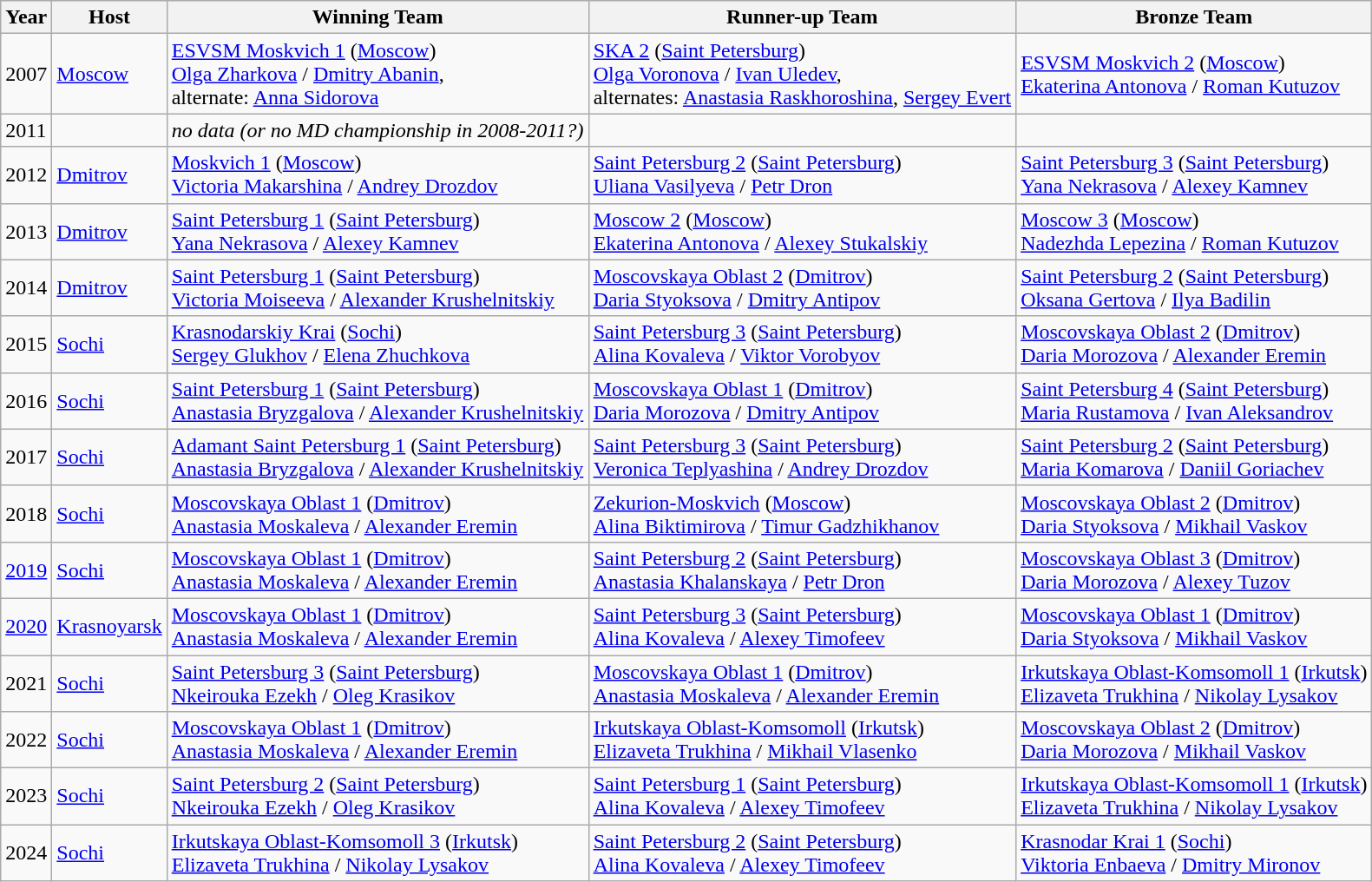<table class="wikitable">
<tr>
<th scope="col">Year</th>
<th scope="col">Host</th>
<th scope="col">Winning Team</th>
<th scope="col">Runner-up Team</th>
<th scope="col">Bronze Team</th>
</tr>
<tr>
<td>2007</td>
<td><a href='#'>Moscow</a></td>
<td> <a href='#'>ESVSM Moskvich 1</a> (<a href='#'>Moscow</a>) <br> <a href='#'>Olga Zharkova</a> / <a href='#'>Dmitry Abanin</a>, <br> alternate: <a href='#'>Anna Sidorova</a></td>
<td> <a href='#'>SKA 2</a> (<a href='#'>Saint Petersburg</a>) <br> <a href='#'>Olga Voronova</a> / <a href='#'>Ivan Uledev</a>, <br> alternates: <a href='#'>Anastasia Raskhoroshina</a>, <a href='#'>Sergey Evert</a></td>
<td> <a href='#'>ESVSM Moskvich 2</a> (<a href='#'>Moscow</a>) <br> <a href='#'>Ekaterina Antonova</a> / <a href='#'>Roman Kutuzov</a></td>
</tr>
<tr>
<td>2011</td>
<td></td>
<td><em>no data (or no MD championship in 2008-2011?)</em></td>
<td></td>
<td></td>
</tr>
<tr>
<td>2012</td>
<td><a href='#'>Dmitrov</a></td>
<td> <a href='#'>Moskvich 1</a> (<a href='#'>Moscow</a>) <br> <a href='#'>Victoria Makarshina</a> / <a href='#'>Andrey Drozdov</a></td>
<td> <a href='#'>Saint Petersburg 2</a> (<a href='#'>Saint Petersburg</a>) <br> <a href='#'>Uliana Vasilyeva</a> / <a href='#'>Petr Dron</a></td>
<td> <a href='#'>Saint Petersburg 3</a> (<a href='#'>Saint Petersburg</a>) <br> <a href='#'>Yana Nekrasova</a> / <a href='#'>Alexey Kamnev</a></td>
</tr>
<tr>
<td>2013</td>
<td><a href='#'>Dmitrov</a></td>
<td> <a href='#'>Saint Petersburg 1</a> (<a href='#'>Saint Petersburg</a>) <br> <a href='#'>Yana Nekrasova</a> / <a href='#'>Alexey Kamnev</a></td>
<td> <a href='#'>Moscow 2</a> (<a href='#'>Moscow</a>) <br> <a href='#'>Ekaterina Antonova</a> / <a href='#'>Alexey Stukalskiy</a></td>
<td> <a href='#'>Moscow 3</a> (<a href='#'>Moscow</a>) <br> <a href='#'>Nadezhda Lepezina</a> / <a href='#'>Roman Kutuzov</a></td>
</tr>
<tr>
<td>2014</td>
<td><a href='#'>Dmitrov</a></td>
<td> <a href='#'>Saint Petersburg 1</a> (<a href='#'>Saint Petersburg</a>) <br> <a href='#'>Victoria Moiseeva</a> / <a href='#'>Alexander Krushelnitskiy</a></td>
<td> <a href='#'>Moscovskaya Oblast 2</a> (<a href='#'>Dmitrov</a>) <br> <a href='#'>Daria Styoksova</a> / <a href='#'>Dmitry Antipov</a></td>
<td> <a href='#'>Saint Petersburg 2</a> (<a href='#'>Saint Petersburg</a>) <br> <a href='#'>Oksana Gertova</a> / <a href='#'>Ilya Badilin</a></td>
</tr>
<tr>
<td>2015</td>
<td><a href='#'>Sochi</a></td>
<td> <a href='#'>Krasnodarskiy Krai</a> (<a href='#'>Sochi</a>) <br> <a href='#'>Sergey Glukhov</a> / <a href='#'>Elena Zhuchkova</a></td>
<td> <a href='#'>Saint Petersburg 3</a> (<a href='#'>Saint Petersburg</a>) <br> <a href='#'>Alina Kovaleva</a> / <a href='#'>Viktor Vorobyov</a></td>
<td> <a href='#'>Moscovskaya Oblast 2</a> (<a href='#'>Dmitrov</a>) <br> <a href='#'>Daria Morozova</a> / <a href='#'>Alexander Eremin</a></td>
</tr>
<tr>
<td>2016</td>
<td><a href='#'>Sochi</a></td>
<td> <a href='#'>Saint Petersburg 1</a> (<a href='#'>Saint Petersburg</a>) <br> <a href='#'>Anastasia Bryzgalova</a> / <a href='#'>Alexander Krushelnitskiy</a></td>
<td> <a href='#'>Moscovskaya Oblast 1</a> (<a href='#'>Dmitrov</a>) <br> <a href='#'>Daria Morozova</a> / <a href='#'>Dmitry Antipov</a></td>
<td> <a href='#'>Saint Petersburg 4</a> (<a href='#'>Saint Petersburg</a>) <br> <a href='#'>Maria Rustamova</a> / <a href='#'>Ivan Aleksandrov</a></td>
</tr>
<tr>
<td>2017</td>
<td><a href='#'>Sochi</a></td>
<td> <a href='#'>Adamant Saint Petersburg 1</a> (<a href='#'>Saint Petersburg</a>) <br> <a href='#'>Anastasia Bryzgalova</a> / <a href='#'>Alexander Krushelnitskiy</a></td>
<td> <a href='#'>Saint Petersburg 3</a> (<a href='#'>Saint Petersburg</a>) <br> <a href='#'>Veronica Teplyashina</a> / <a href='#'>Andrey Drozdov</a></td>
<td> <a href='#'>Saint Petersburg 2</a> (<a href='#'>Saint Petersburg</a>) <br> <a href='#'>Maria Komarova</a> / <a href='#'>Daniil Goriachev</a></td>
</tr>
<tr>
<td>2018</td>
<td><a href='#'>Sochi</a></td>
<td> <a href='#'>Moscovskaya Oblast 1</a> (<a href='#'>Dmitrov</a>) <br> <a href='#'>Anastasia Moskaleva</a> / <a href='#'>Alexander Eremin</a></td>
<td> <a href='#'>Zekurion-Moskvich</a> (<a href='#'>Moscow</a>) <br> <a href='#'>Alina Biktimirova</a> / <a href='#'>Timur Gadzhikhanov</a></td>
<td> <a href='#'>Moscovskaya Oblast 2</a> (<a href='#'>Dmitrov</a>) <br> <a href='#'>Daria Styoksova</a> / <a href='#'>Mikhail Vaskov</a></td>
</tr>
<tr>
<td><a href='#'>2019</a></td>
<td><a href='#'>Sochi</a></td>
<td> <a href='#'>Moscovskaya Oblast 1</a> (<a href='#'>Dmitrov</a>) <br> <a href='#'>Anastasia Moskaleva</a> / <a href='#'>Alexander Eremin</a></td>
<td> <a href='#'>Saint Petersburg 2</a> (<a href='#'>Saint Petersburg</a>) <br> <a href='#'>Anastasia Khalanskaya</a> / <a href='#'>Petr Dron</a></td>
<td> <a href='#'>Moscovskaya Oblast 3</a> (<a href='#'>Dmitrov</a>) <br> <a href='#'>Daria Morozova</a> / <a href='#'>Alexey Tuzov</a></td>
</tr>
<tr>
<td><a href='#'>2020</a></td>
<td><a href='#'>Krasnoyarsk</a></td>
<td> <a href='#'>Moscovskaya Oblast 1</a> (<a href='#'>Dmitrov</a>) <br> <a href='#'>Anastasia Moskaleva</a> / <a href='#'>Alexander Eremin</a></td>
<td> <a href='#'>Saint Petersburg 3</a> (<a href='#'>Saint Petersburg</a>) <br> <a href='#'>Alina Kovaleva</a> / <a href='#'>Alexey Timofeev</a></td>
<td> <a href='#'>Moscovskaya Oblast 1</a> (<a href='#'>Dmitrov</a>) <br> <a href='#'>Daria Styoksova</a> / <a href='#'>Mikhail Vaskov</a></td>
</tr>
<tr>
<td>2021</td>
<td><a href='#'>Sochi</a></td>
<td> <a href='#'>Saint Petersburg 3</a> (<a href='#'>Saint Petersburg</a>) <br> <a href='#'>Nkeirouka Ezekh</a> / <a href='#'>Oleg Krasikov</a></td>
<td> <a href='#'>Moscovskaya Oblast 1</a> (<a href='#'>Dmitrov</a>) <br> <a href='#'>Anastasia Moskaleva</a> / <a href='#'>Alexander Eremin</a></td>
<td> <a href='#'>Irkutskaya Oblast-Komsomoll 1</a> (<a href='#'>Irkutsk</a>) <br> <a href='#'>Elizaveta Trukhina</a> / <a href='#'>Nikolay Lysakov</a></td>
</tr>
<tr>
<td>2022</td>
<td><a href='#'>Sochi</a></td>
<td> <a href='#'>Moscovskaya Oblast 1</a> (<a href='#'>Dmitrov</a>) <br> <a href='#'>Anastasia Moskaleva</a> / <a href='#'>Alexander Eremin</a></td>
<td> <a href='#'>Irkutskaya Oblast-Komsomoll</a> (<a href='#'>Irkutsk</a>) <br> <a href='#'>Elizaveta Trukhina</a> / <a href='#'>Mikhail Vlasenko</a></td>
<td> <a href='#'>Moscovskaya Oblast 2</a> (<a href='#'>Dmitrov</a>) <br> <a href='#'>Daria Morozova</a> / <a href='#'>Mikhail Vaskov</a></td>
</tr>
<tr>
<td>2023</td>
<td><a href='#'>Sochi</a></td>
<td> <a href='#'>Saint Petersburg 2</a> (<a href='#'>Saint Petersburg</a>) <br> <a href='#'>Nkeirouka Ezekh</a> / <a href='#'>Oleg Krasikov</a></td>
<td> <a href='#'>Saint Petersburg 1</a> (<a href='#'>Saint Petersburg</a>) <br> <a href='#'>Alina Kovaleva</a> / <a href='#'>Alexey Timofeev</a></td>
<td> <a href='#'>Irkutskaya Oblast-Komsomoll 1</a> (<a href='#'>Irkutsk</a>) <br> <a href='#'>Elizaveta Trukhina</a> / <a href='#'>Nikolay Lysakov</a></td>
</tr>
<tr>
<td>2024</td>
<td><a href='#'>Sochi</a></td>
<td> <a href='#'>Irkutskaya Oblast-Komsomoll 3</a> (<a href='#'>Irkutsk</a>) <br> <a href='#'>Elizaveta Trukhina</a> / <a href='#'>Nikolay Lysakov</a></td>
<td> <a href='#'>Saint Petersburg 2</a> (<a href='#'>Saint Petersburg</a>) <br> <a href='#'>Alina Kovaleva</a> / <a href='#'>Alexey Timofeev</a></td>
<td> <a href='#'>Krasnodar Krai 1</a> (<a href='#'>Sochi</a>) <br> <a href='#'>Viktoria Enbaeva</a> / <a href='#'>Dmitry Mironov</a></td>
</tr>
</table>
